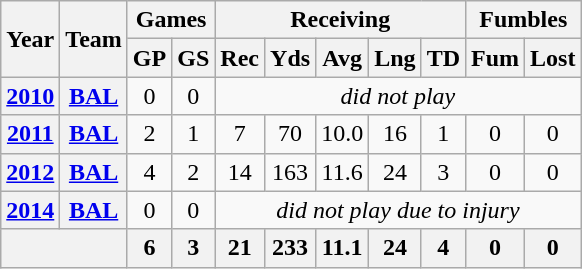<table class=wikitable style="text-align:center;">
<tr>
<th rowspan="2">Year</th>
<th rowspan="2">Team</th>
<th colspan="2">Games</th>
<th colspan="5">Receiving</th>
<th colspan="2">Fumbles</th>
</tr>
<tr>
<th>GP</th>
<th>GS</th>
<th>Rec</th>
<th>Yds</th>
<th>Avg</th>
<th>Lng</th>
<th>TD</th>
<th>Fum</th>
<th>Lost</th>
</tr>
<tr>
<th><a href='#'>2010</a></th>
<th><a href='#'>BAL</a></th>
<td>0</td>
<td>0</td>
<td colspan="7"><em>did not play</em></td>
</tr>
<tr>
<th><a href='#'>2011</a></th>
<th><a href='#'>BAL</a></th>
<td>2</td>
<td>1</td>
<td>7</td>
<td>70</td>
<td>10.0</td>
<td>16</td>
<td>1</td>
<td>0</td>
<td>0</td>
</tr>
<tr>
<th><a href='#'>2012</a></th>
<th><a href='#'>BAL</a></th>
<td>4</td>
<td>2</td>
<td>14</td>
<td>163</td>
<td>11.6</td>
<td>24</td>
<td>3</td>
<td>0</td>
<td>0</td>
</tr>
<tr>
<th><a href='#'>2014</a></th>
<th><a href='#'>BAL</a></th>
<td>0</td>
<td>0</td>
<td colspan="7"><em>did not play due to injury</em></td>
</tr>
<tr>
<th colspan="2"></th>
<th>6</th>
<th>3</th>
<th>21</th>
<th>233</th>
<th>11.1</th>
<th>24</th>
<th>4</th>
<th>0</th>
<th>0</th>
</tr>
</table>
